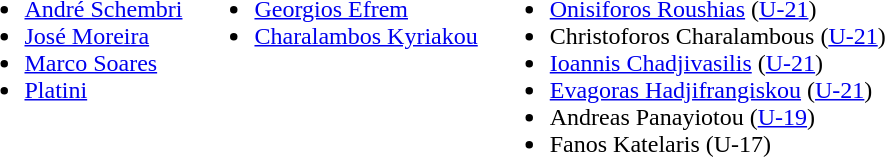<table>
<tr style='vertical-align:top'>
<td><br><ul><li> <a href='#'>André Schembri</a></li><li> <a href='#'>José Moreira</a></li><li> <a href='#'>Marco Soares</a></li><li> <a href='#'>Platini</a></li></ul></td>
<td></td>
<td><br><ul><li> <a href='#'>Georgios Efrem</a></li><li> <a href='#'>Charalambos Kyriakou</a></li></ul></td>
<td></td>
<td><br><ul><li> <a href='#'>Onisiforos Roushias</a> (<a href='#'>U-21</a>)</li><li> Christoforos Charalambous (<a href='#'>U-21</a>)</li><li> <a href='#'>Ioannis Chadjivasilis</a> (<a href='#'>U-21</a>)</li><li> <a href='#'>Evagoras Hadjifrangiskou</a> (<a href='#'>U-21</a>)</li><li> Andreas Panayiotou (<a href='#'>U-19</a>)</li><li> Fanos Katelaris (U-17)</li></ul></td>
<td></td>
<td></td>
</tr>
</table>
